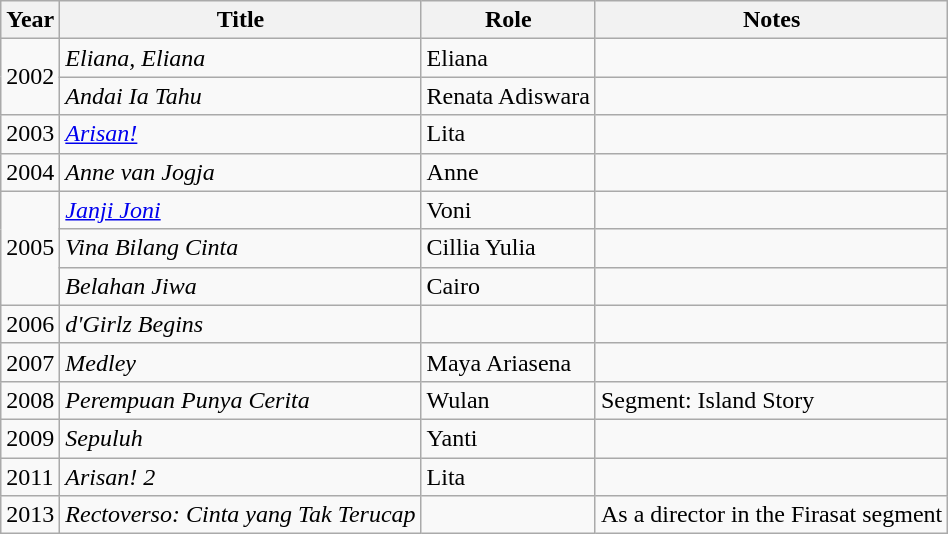<table class="wikitable">
<tr>
<th>Year</th>
<th>Title</th>
<th>Role</th>
<th>Notes</th>
</tr>
<tr>
<td rowspan="2">2002</td>
<td><em>Eliana, Eliana</em></td>
<td>Eliana</td>
<td></td>
</tr>
<tr>
<td><em>Andai Ia Tahu</em></td>
<td>Renata Adiswara</td>
<td></td>
</tr>
<tr>
<td>2003</td>
<td><em><a href='#'>Arisan!</a></em></td>
<td>Lita</td>
<td></td>
</tr>
<tr>
<td>2004</td>
<td><em>Anne van Jogja</em></td>
<td>Anne</td>
<td></td>
</tr>
<tr>
<td rowspan="3">2005</td>
<td><em><a href='#'>Janji Joni</a></em></td>
<td>Voni</td>
<td></td>
</tr>
<tr>
<td><em>Vina Bilang Cinta</em></td>
<td>Cillia Yulia</td>
<td></td>
</tr>
<tr>
<td><em>Belahan Jiwa</em></td>
<td>Cairo</td>
<td></td>
</tr>
<tr>
<td>2006</td>
<td><em>d'Girlz Begins</em></td>
<td></td>
<td></td>
</tr>
<tr>
<td>2007</td>
<td><em>Medley</em></td>
<td>Maya Ariasena</td>
<td></td>
</tr>
<tr>
<td>2008</td>
<td><em>Perempuan Punya Cerita</em></td>
<td>Wulan</td>
<td>Segment: Island Story</td>
</tr>
<tr>
<td>2009</td>
<td><em>Sepuluh</em></td>
<td>Yanti</td>
<td></td>
</tr>
<tr>
<td>2011</td>
<td><em>Arisan! 2</em></td>
<td>Lita</td>
<td></td>
</tr>
<tr>
<td>2013</td>
<td><em>Rectoverso: Cinta yang Tak Terucap</em></td>
<td></td>
<td>As a director in the Firasat segment</td>
</tr>
</table>
